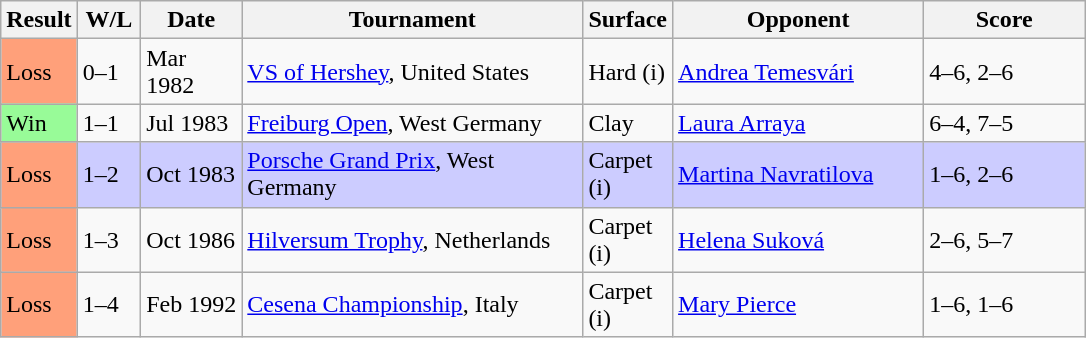<table class="sortable wikitable">
<tr>
<th style="width:40px">Result</th>
<th style="width:35px" class="unsortable">W/L</th>
<th style="width:60px">Date</th>
<th style="width:220px">Tournament</th>
<th style="width:50px">Surface</th>
<th style="width:160px">Opponent</th>
<th style="width:100px" class="unsortable">Score</th>
</tr>
<tr>
<td style="background:#ffa07a;">Loss</td>
<td>0–1</td>
<td>Mar 1982</td>
<td><a href='#'>VS of Hershey</a>, United States</td>
<td>Hard (i)</td>
<td> <a href='#'>Andrea Temesvári</a></td>
<td>4–6, 2–6</td>
</tr>
<tr>
<td style="background:#98fb98;">Win</td>
<td>1–1</td>
<td>Jul 1983</td>
<td><a href='#'>Freiburg Open</a>, West Germany</td>
<td>Clay</td>
<td> <a href='#'>Laura Arraya</a></td>
<td>6–4, 7–5</td>
</tr>
<tr style="background:#ccf;">
<td style="background:#ffa07a;">Loss</td>
<td>1–2</td>
<td>Oct 1983</td>
<td><a href='#'>Porsche Grand Prix</a>, West Germany</td>
<td>Carpet (i)</td>
<td> <a href='#'>Martina Navratilova</a></td>
<td>1–6, 2–6</td>
</tr>
<tr>
<td style="background:#ffa07a;">Loss</td>
<td>1–3</td>
<td>Oct 1986</td>
<td><a href='#'>Hilversum Trophy</a>, Netherlands</td>
<td>Carpet (i)</td>
<td> <a href='#'>Helena Suková</a></td>
<td>2–6, 5–7</td>
</tr>
<tr>
<td style="background:#ffa07a;">Loss</td>
<td>1–4</td>
<td>Feb 1992</td>
<td><a href='#'>Cesena Championship</a>, Italy</td>
<td>Carpet (i)</td>
<td> <a href='#'>Mary Pierce</a></td>
<td>1–6, 1–6</td>
</tr>
</table>
